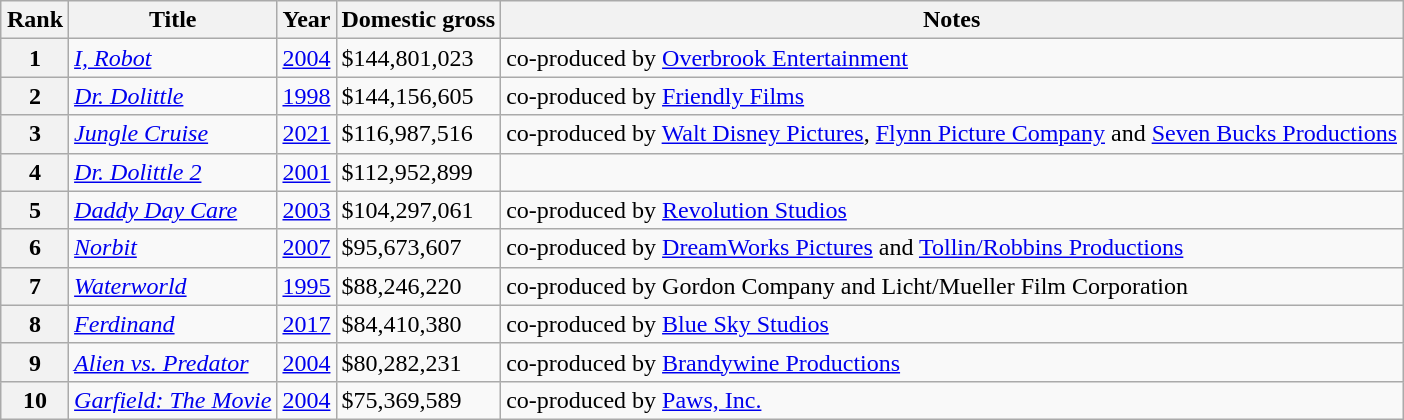<table class="wikitable sortable" style="margin:auto; margin:auto;">
<tr>
<th>Rank</th>
<th>Title</th>
<th>Year</th>
<th>Domestic gross</th>
<th>Notes</th>
</tr>
<tr>
<th>1</th>
<td><em><a href='#'>I, Robot</a></em></td>
<td><a href='#'>2004</a></td>
<td>$144,801,023</td>
<td>co-produced by <a href='#'>Overbrook Entertainment</a></td>
</tr>
<tr>
<th>2</th>
<td><em><a href='#'>Dr. Dolittle</a></em></td>
<td><a href='#'>1998</a></td>
<td>$144,156,605</td>
<td>co-produced by <a href='#'>Friendly Films</a></td>
</tr>
<tr>
<th>3</th>
<td><em><a href='#'>Jungle Cruise</a></em></td>
<td><a href='#'>2021</a></td>
<td>$116,987,516</td>
<td>co-produced by <a href='#'>Walt Disney Pictures</a>, <a href='#'>Flynn Picture Company</a> and <a href='#'>Seven Bucks Productions</a></td>
</tr>
<tr>
<th>4</th>
<td><em><a href='#'>Dr. Dolittle 2</a></em></td>
<td><a href='#'>2001</a></td>
<td>$112,952,899</td>
<td></td>
</tr>
<tr>
<th>5</th>
<td><em><a href='#'>Daddy Day Care</a></em></td>
<td><a href='#'>2003</a></td>
<td>$104,297,061</td>
<td>co-produced by <a href='#'>Revolution Studios</a></td>
</tr>
<tr>
<th>6</th>
<td><em><a href='#'>Norbit</a></em></td>
<td><a href='#'>2007</a></td>
<td>$95,673,607</td>
<td>co-produced by <a href='#'>DreamWorks Pictures</a> and <a href='#'>Tollin/Robbins Productions</a></td>
</tr>
<tr>
<th>7</th>
<td><em><a href='#'>Waterworld</a></em></td>
<td><a href='#'>1995</a></td>
<td>$88,246,220</td>
<td>co-produced by Gordon Company and Licht/Mueller Film Corporation</td>
</tr>
<tr>
<th>8</th>
<td><em><a href='#'>Ferdinand</a></em></td>
<td><a href='#'>2017</a></td>
<td>$84,410,380</td>
<td>co-produced by <a href='#'>Blue Sky Studios</a></td>
</tr>
<tr>
<th>9</th>
<td><em><a href='#'>Alien vs. Predator</a></em></td>
<td><a href='#'>2004</a></td>
<td>$80,282,231</td>
<td>co-produced by <a href='#'>Brandywine Productions</a></td>
</tr>
<tr>
<th>10</th>
<td><em><a href='#'>Garfield: The Movie</a></em></td>
<td><a href='#'>2004</a></td>
<td>$75,369,589</td>
<td>co-produced by <a href='#'>Paws, Inc.</a></td>
</tr>
</table>
